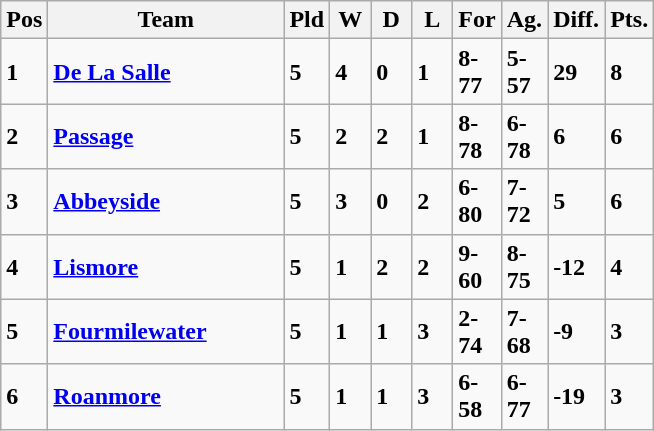<table class="wikitable" style="text-align: centre;">
<tr>
<th width=20>Pos</th>
<th width=150>Team</th>
<th width=20>Pld</th>
<th width=20>W</th>
<th width=20>D</th>
<th width=20>L</th>
<th width=20>For</th>
<th width=20>Ag.</th>
<th width=20>Diff.</th>
<th width=20>Pts.</th>
</tr>
<tr>
<td><strong>1</strong></td>
<td align=left><strong> <a href='#'>De La Salle</a> </strong></td>
<td><strong>5</strong></td>
<td><strong>4</strong></td>
<td><strong>0</strong></td>
<td><strong>1</strong></td>
<td><strong>8-77</strong></td>
<td><strong>5-57</strong></td>
<td><strong>29</strong></td>
<td><strong>8</strong></td>
</tr>
<tr>
<td><strong>2</strong></td>
<td align=left><strong> <a href='#'>Passage</a> </strong></td>
<td><strong>5</strong></td>
<td><strong>2</strong></td>
<td><strong>2</strong></td>
<td><strong>1</strong></td>
<td><strong>8-78</strong></td>
<td><strong>6-78</strong></td>
<td><strong>6</strong></td>
<td><strong>6</strong></td>
</tr>
<tr>
<td><strong>3</strong></td>
<td align=left><strong> <a href='#'>Abbeyside</a> </strong></td>
<td><strong>5</strong></td>
<td><strong>3</strong></td>
<td><strong>0</strong></td>
<td><strong>2</strong></td>
<td><strong>6-80</strong></td>
<td><strong>7-72</strong></td>
<td><strong>5</strong></td>
<td><strong>6</strong></td>
</tr>
<tr>
<td><strong>4</strong></td>
<td align=left><strong> <a href='#'>Lismore</a> </strong></td>
<td><strong>5</strong></td>
<td><strong>1</strong></td>
<td><strong>2</strong></td>
<td><strong>2</strong></td>
<td><strong>9-60</strong></td>
<td><strong>8-75</strong></td>
<td><strong>-12</strong></td>
<td><strong>4</strong></td>
</tr>
<tr>
<td><strong>5</strong></td>
<td align=left><strong> <a href='#'>Fourmilewater</a> </strong></td>
<td><strong>5</strong></td>
<td><strong>1</strong></td>
<td><strong>1</strong></td>
<td><strong>3</strong></td>
<td><strong>2-74</strong></td>
<td><strong>7-68</strong></td>
<td><strong>-9</strong></td>
<td><strong>3</strong></td>
</tr>
<tr style>
<td><strong>6</strong></td>
<td align=left><strong> <a href='#'>Roanmore</a> </strong></td>
<td><strong>5</strong></td>
<td><strong>1</strong></td>
<td><strong>1</strong></td>
<td><strong>3</strong></td>
<td><strong>6-58</strong></td>
<td><strong>6-77</strong></td>
<td><strong>-19</strong></td>
<td><strong>3</strong></td>
</tr>
</table>
